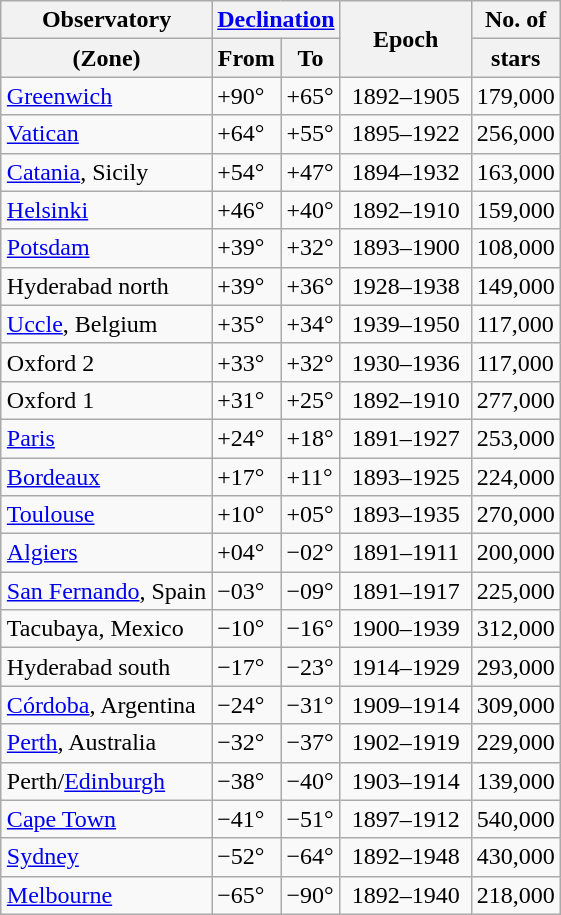<table class="wikitable" align="right">
<tr>
<th>Observatory</th>
<th colspan="2"><a href='#'>Declination</a></th>
<th width="80" rowspan="2">Epoch</th>
<th>No. of</th>
</tr>
<tr>
<th>(Zone)</th>
<th>From</th>
<th>To</th>
<th>stars</th>
</tr>
<tr>
<td><a href='#'>Greenwich</a></td>
<td>+90°</td>
<td>+65°</td>
<td align="center">1892–1905</td>
<td>179,000</td>
</tr>
<tr>
<td><a href='#'>Vatican</a></td>
<td>+64°</td>
<td>+55°</td>
<td align="center">1895–1922</td>
<td>256,000</td>
</tr>
<tr>
<td><a href='#'>Catania</a>, Sicily</td>
<td>+54°</td>
<td>+47°</td>
<td align="center">1894–1932</td>
<td>163,000</td>
</tr>
<tr>
<td><a href='#'>Helsinki</a></td>
<td>+46°</td>
<td>+40°</td>
<td align="center">1892–1910</td>
<td>159,000</td>
</tr>
<tr>
<td><a href='#'>Potsdam</a></td>
<td>+39°</td>
<td>+32°</td>
<td align="center">1893–1900</td>
<td>108,000</td>
</tr>
<tr>
<td>Hyderabad north</td>
<td>+39°</td>
<td>+36°</td>
<td align="center">1928–1938</td>
<td>149,000</td>
</tr>
<tr>
<td><a href='#'>Uccle</a>, Belgium</td>
<td>+35°</td>
<td>+34°</td>
<td align="center">1939–1950</td>
<td>117,000</td>
</tr>
<tr>
<td>Oxford 2</td>
<td>+33°</td>
<td>+32°</td>
<td align="center">1930–1936</td>
<td>117,000</td>
</tr>
<tr>
<td>Oxford 1</td>
<td>+31°</td>
<td>+25°</td>
<td align="center">1892–1910</td>
<td>277,000</td>
</tr>
<tr>
<td><a href='#'>Paris</a></td>
<td>+24°</td>
<td>+18°</td>
<td align="center">1891–1927</td>
<td>253,000</td>
</tr>
<tr>
<td><a href='#'>Bordeaux</a></td>
<td>+17°</td>
<td>+11°</td>
<td align="center">1893–1925</td>
<td>224,000</td>
</tr>
<tr>
<td><a href='#'>Toulouse</a></td>
<td>+10°</td>
<td>+05°</td>
<td align="center">1893–1935</td>
<td>270,000</td>
</tr>
<tr>
<td><a href='#'>Algiers</a></td>
<td>+04°</td>
<td>−02°</td>
<td align="center">1891–1911</td>
<td>200,000</td>
</tr>
<tr>
<td><a href='#'>San Fernando</a>, Spain</td>
<td>−03°</td>
<td>−09°</td>
<td align="center">1891–1917</td>
<td>225,000</td>
</tr>
<tr>
<td>Tacubaya, Mexico</td>
<td>−10°</td>
<td>−16°</td>
<td align="center">1900–1939</td>
<td>312,000</td>
</tr>
<tr>
<td>Hyderabad south</td>
<td>−17°</td>
<td>−23°</td>
<td align="center">1914–1929</td>
<td>293,000</td>
</tr>
<tr>
<td><a href='#'>Córdoba</a>, Argentina</td>
<td>−24°</td>
<td>−31°</td>
<td align="center">1909–1914</td>
<td>309,000</td>
</tr>
<tr>
<td><a href='#'>Perth</a>, Australia</td>
<td>−32°</td>
<td>−37°</td>
<td align="center">1902–1919</td>
<td>229,000</td>
</tr>
<tr>
<td>Perth/<a href='#'>Edinburgh</a></td>
<td>−38°</td>
<td>−40°</td>
<td align="center">1903–1914</td>
<td>139,000</td>
</tr>
<tr>
<td><a href='#'>Cape Town</a></td>
<td>−41°</td>
<td>−51°</td>
<td align="center">1897–1912</td>
<td>540,000</td>
</tr>
<tr>
<td><a href='#'>Sydney</a></td>
<td>−52°</td>
<td>−64°</td>
<td align="center">1892–1948</td>
<td>430,000</td>
</tr>
<tr>
<td><a href='#'>Melbourne</a></td>
<td>−65°</td>
<td>−90°</td>
<td align="center">1892–1940</td>
<td>218,000</td>
</tr>
</table>
